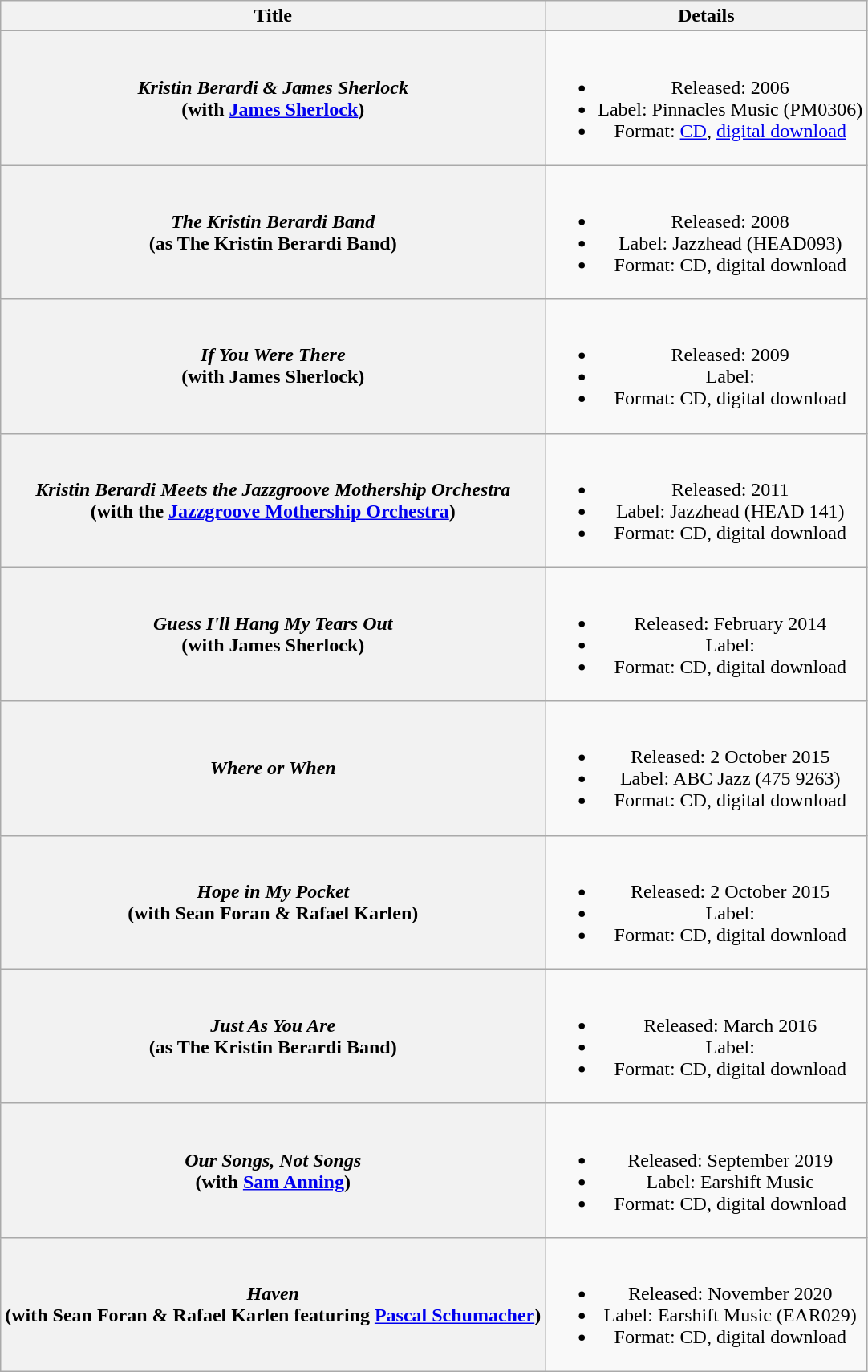<table class="wikitable plainrowheaders" style="text-align:center;" border="1">
<tr>
<th>Title</th>
<th>Details</th>
</tr>
<tr>
<th scope="row"><em>Kristin Berardi & James Sherlock</em> <br> (with <a href='#'>James Sherlock</a>)</th>
<td><br><ul><li>Released: 2006</li><li>Label: Pinnacles Music (PM0306)</li><li>Format: <a href='#'>CD</a>, <a href='#'>digital download</a></li></ul></td>
</tr>
<tr>
<th scope="row"><em>The Kristin Berardi Band</em> <br> (as The Kristin Berardi Band)</th>
<td><br><ul><li>Released: 2008</li><li>Label: Jazzhead (HEAD093)</li><li>Format: CD, digital download</li></ul></td>
</tr>
<tr>
<th scope="row"><em>If You Were There</em> <br> (with James Sherlock)</th>
<td><br><ul><li>Released: 2009</li><li>Label:</li><li>Format: CD, digital download</li></ul></td>
</tr>
<tr>
<th scope="row"><em>Kristin Berardi Meets the Jazzgroove Mothership Orchestra</em> <br> (with the <a href='#'>Jazzgroove Mothership Orchestra</a>)</th>
<td><br><ul><li>Released: 2011</li><li>Label: Jazzhead (HEAD 141)</li><li>Format: CD, digital download</li></ul></td>
</tr>
<tr>
<th scope="row"><em>Guess I'll Hang My Tears Out</em> <br> (with James Sherlock)</th>
<td><br><ul><li>Released: February 2014</li><li>Label:</li><li>Format: CD, digital download</li></ul></td>
</tr>
<tr>
<th scope="row"><em>Where or When</em></th>
<td><br><ul><li>Released: 2 October 2015</li><li>Label: ABC Jazz (475 9263)</li><li>Format: CD, digital download</li></ul></td>
</tr>
<tr>
<th scope="row"><em>Hope in My Pocket</em> <br> (with Sean Foran & Rafael Karlen)</th>
<td><br><ul><li>Released: 2 October 2015</li><li>Label:</li><li>Format: CD, digital download</li></ul></td>
</tr>
<tr>
<th scope="row"><em>Just As You Are</em> <br> (as The Kristin Berardi Band)</th>
<td><br><ul><li>Released: March 2016</li><li>Label:</li><li>Format: CD, digital download</li></ul></td>
</tr>
<tr>
<th scope="row"><em>Our Songs, Not Songs</em> <br> (with <a href='#'>Sam Anning</a>)</th>
<td><br><ul><li>Released: September 2019</li><li>Label: Earshift Music</li><li>Format: CD, digital download</li></ul></td>
</tr>
<tr>
<th scope="row"><em>Haven</em> <br> (with Sean Foran & Rafael Karlen featuring <a href='#'>Pascal Schumacher</a>)</th>
<td><br><ul><li>Released: November 2020</li><li>Label: Earshift Music (EAR029)</li><li>Format: CD, digital download</li></ul></td>
</tr>
</table>
